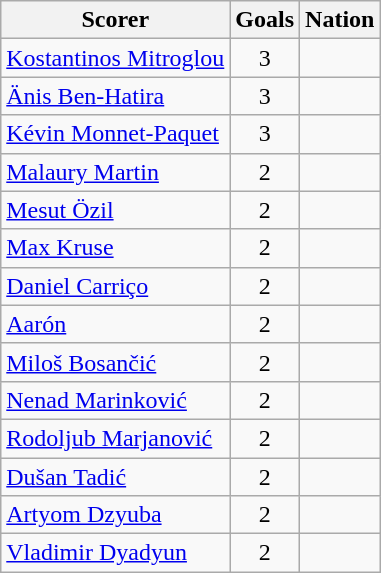<table class="wikitable">
<tr>
<th>Scorer</th>
<th>Goals</th>
<th>Nation</th>
</tr>
<tr>
<td><a href='#'>Kostantinos Mitroglou</a></td>
<td style="text-align:center;">3</td>
<td></td>
</tr>
<tr>
<td><a href='#'>Änis Ben-Hatira</a></td>
<td style="text-align:center;">3</td>
<td></td>
</tr>
<tr>
<td><a href='#'>Kévin Monnet-Paquet</a></td>
<td style="text-align:center;">3</td>
<td></td>
</tr>
<tr>
<td><a href='#'>Malaury Martin</a></td>
<td style="text-align:center;">2</td>
<td></td>
</tr>
<tr>
<td><a href='#'>Mesut Özil</a></td>
<td style="text-align:center;">2</td>
<td></td>
</tr>
<tr>
<td><a href='#'>Max Kruse</a></td>
<td style="text-align:center;">2</td>
<td></td>
</tr>
<tr>
<td><a href='#'>Daniel Carriço</a></td>
<td style="text-align:center;">2</td>
<td></td>
</tr>
<tr>
<td><a href='#'>Aarón</a></td>
<td style="text-align:center;">2</td>
<td></td>
</tr>
<tr>
<td><a href='#'>Miloš Bosančić</a></td>
<td style="text-align:center;">2</td>
<td></td>
</tr>
<tr>
<td><a href='#'>Nenad Marinković</a></td>
<td style="text-align:center;">2</td>
<td></td>
</tr>
<tr>
<td><a href='#'>Rodoljub Marjanović</a></td>
<td style="text-align:center;">2</td>
<td></td>
</tr>
<tr>
<td><a href='#'>Dušan Tadić</a></td>
<td style="text-align:center;">2</td>
<td></td>
</tr>
<tr>
<td><a href='#'>Artyom Dzyuba</a></td>
<td style="text-align:center;">2</td>
<td></td>
</tr>
<tr>
<td><a href='#'>Vladimir Dyadyun</a></td>
<td style="text-align:center;">2</td>
<td></td>
</tr>
</table>
